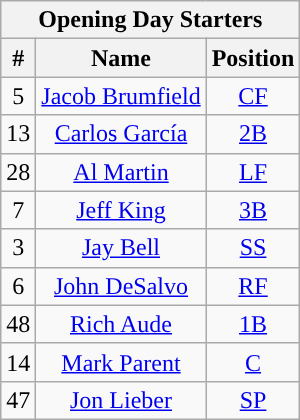<table class="wikitable" style="text-align:center">
<tr>
<th colspan="3">Opening Day Starters</th>
</tr>
<tr>
<th>#</th>
<th>Name</th>
<th>Position</th>
</tr>
<tr>
<td>5</td>
<td><a href='#'>Jacob Brumfield</a></td>
<td><a href='#'>CF</a></td>
</tr>
<tr>
<td>13</td>
<td><a href='#'>Carlos García</a></td>
<td><a href='#'>2B</a></td>
</tr>
<tr>
<td>28</td>
<td><a href='#'>Al Martin</a></td>
<td><a href='#'>LF</a></td>
</tr>
<tr>
<td>7</td>
<td><a href='#'>Jeff King</a></td>
<td><a href='#'>3B</a></td>
</tr>
<tr>
<td>3</td>
<td><a href='#'>Jay Bell</a></td>
<td><a href='#'>SS</a></td>
</tr>
<tr>
<td>6</td>
<td><a href='#'>John DeSalvo</a></td>
<td><a href='#'>RF</a></td>
</tr>
<tr>
<td>48</td>
<td><a href='#'>Rich Aude</a></td>
<td><a href='#'>1B</a></td>
</tr>
<tr>
<td>14</td>
<td><a href='#'>Mark Parent</a></td>
<td><a href='#'>C</a></td>
</tr>
<tr>
<td>47</td>
<td><a href='#'>Jon Lieber</a></td>
<td><a href='#'>SP</a></td>
</tr>
</table>
